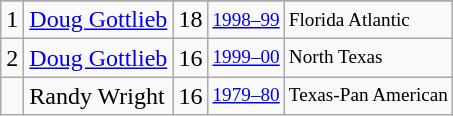<table class="wikitable">
<tr>
</tr>
<tr>
<td>1</td>
<td><a href='#'>Doug Gottlieb</a></td>
<td>18</td>
<td style="font-size:80%;"><a href='#'>1998–99</a></td>
<td style="font-size:80%;">Florida Atlantic</td>
</tr>
<tr>
<td>2</td>
<td><a href='#'>Doug Gottlieb</a></td>
<td>16</td>
<td style="font-size:80%;"><a href='#'>1999–00</a></td>
<td style="font-size:80%;">North Texas</td>
</tr>
<tr>
<td></td>
<td>Randy Wright</td>
<td>16</td>
<td style="font-size:80%;"><a href='#'>1979–80</a></td>
<td style="font-size:80%;">Texas-Pan American</td>
</tr>
</table>
